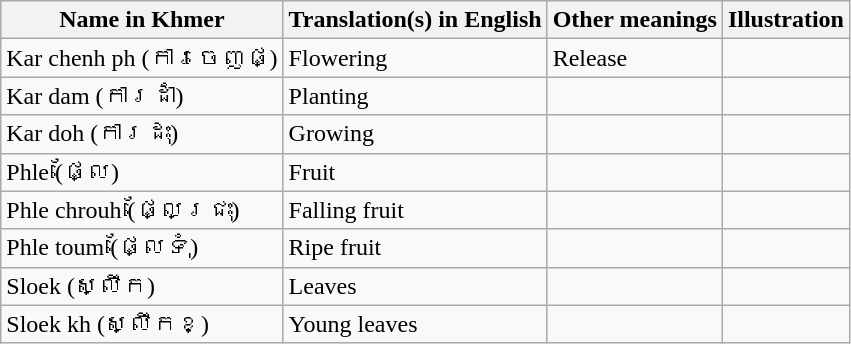<table class="wikitable">
<tr>
<th>Name in Khmer</th>
<th>Translation(s) in English</th>
<th>Other meanings</th>
<th>Illustration</th>
</tr>
<tr>
<td>Kar chenh ph (ការចេញផ្)</td>
<td>Flowering</td>
<td>Release</td>
<td></td>
</tr>
<tr>
<td>Kar dam (ការដាំ)</td>
<td>Planting</td>
<td></td>
<td></td>
</tr>
<tr>
<td>Kar doh (ការដុះ)</td>
<td>Growing</td>
<td></td>
<td></td>
</tr>
<tr>
<td>Phle (ផ្លែ)</td>
<td>Fruit</td>
<td></td>
<td></td>
</tr>
<tr>
<td>Phle chrouh (ផ្លែជ្រុះ)</td>
<td>Falling fruit</td>
<td></td>
<td></td>
</tr>
<tr>
<td>Phle toum (ផ្លែទុំ)</td>
<td>Ripe fruit</td>
<td></td>
<td></td>
</tr>
<tr>
<td>Sloek (ស្លឹក)</td>
<td>Leaves</td>
<td></td>
<td></td>
</tr>
<tr>
<td>Sloek kh (ស្លឹកខ្)</td>
<td>Young leaves</td>
<td></td>
<td></td>
</tr>
</table>
